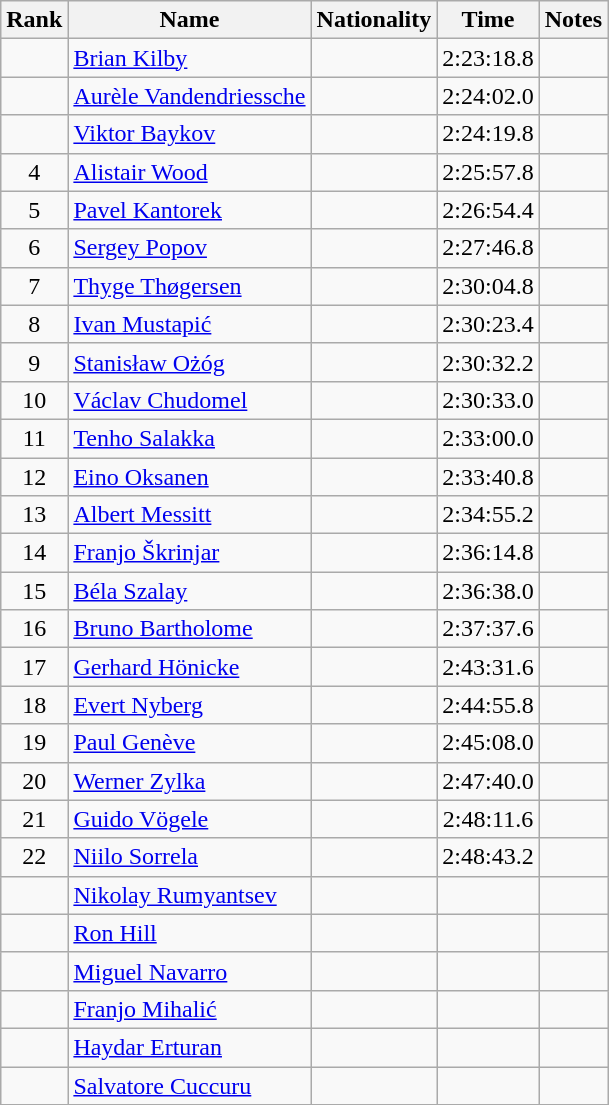<table class="wikitable sortable" style="text-align:center">
<tr>
<th>Rank</th>
<th>Name</th>
<th>Nationality</th>
<th>Time</th>
<th>Notes</th>
</tr>
<tr>
<td></td>
<td align=left><a href='#'>Brian Kilby</a></td>
<td align=left></td>
<td>2:23:18.8</td>
<td></td>
</tr>
<tr>
<td></td>
<td align=left><a href='#'>Aurèle Vandendriessche</a></td>
<td align=left></td>
<td>2:24:02.0</td>
<td></td>
</tr>
<tr>
<td></td>
<td align=left><a href='#'>Viktor Baykov</a></td>
<td align=left></td>
<td>2:24:19.8</td>
<td></td>
</tr>
<tr>
<td>4</td>
<td align=left><a href='#'>Alistair Wood</a></td>
<td align=left></td>
<td>2:25:57.8</td>
<td></td>
</tr>
<tr>
<td>5</td>
<td align=left><a href='#'>Pavel Kantorek</a></td>
<td align=left></td>
<td>2:26:54.4</td>
<td></td>
</tr>
<tr>
<td>6</td>
<td align=left><a href='#'>Sergey Popov</a></td>
<td align=left></td>
<td>2:27:46.8</td>
<td></td>
</tr>
<tr>
<td>7</td>
<td align=left><a href='#'>Thyge Thøgersen</a></td>
<td align=left></td>
<td>2:30:04.8</td>
<td></td>
</tr>
<tr>
<td>8</td>
<td align=left><a href='#'>Ivan Mustapić</a></td>
<td align=left></td>
<td>2:30:23.4</td>
<td></td>
</tr>
<tr>
<td>9</td>
<td align=left><a href='#'>Stanisław Ożóg</a></td>
<td align=left></td>
<td>2:30:32.2</td>
<td></td>
</tr>
<tr>
<td>10</td>
<td align=left><a href='#'>Václav Chudomel</a></td>
<td align=left></td>
<td>2:30:33.0</td>
<td></td>
</tr>
<tr>
<td>11</td>
<td align=left><a href='#'>Tenho Salakka</a></td>
<td align=left></td>
<td>2:33:00.0</td>
<td></td>
</tr>
<tr>
<td>12</td>
<td align=left><a href='#'>Eino Oksanen</a></td>
<td align=left></td>
<td>2:33:40.8</td>
<td></td>
</tr>
<tr>
<td>13</td>
<td align=left><a href='#'>Albert Messitt</a></td>
<td align=left></td>
<td>2:34:55.2</td>
<td></td>
</tr>
<tr>
<td>14</td>
<td align=left><a href='#'>Franjo Škrinjar</a></td>
<td align=left></td>
<td>2:36:14.8</td>
<td></td>
</tr>
<tr>
<td>15</td>
<td align=left><a href='#'>Béla Szalay</a></td>
<td align=left></td>
<td>2:36:38.0</td>
<td></td>
</tr>
<tr>
<td>16</td>
<td align=left><a href='#'>Bruno Bartholome</a></td>
<td align=left></td>
<td>2:37:37.6</td>
<td></td>
</tr>
<tr>
<td>17</td>
<td align=left><a href='#'>Gerhard Hönicke</a></td>
<td align=left></td>
<td>2:43:31.6</td>
<td></td>
</tr>
<tr>
<td>18</td>
<td align=left><a href='#'>Evert Nyberg</a></td>
<td align=left></td>
<td>2:44:55.8</td>
<td></td>
</tr>
<tr>
<td>19</td>
<td align=left><a href='#'>Paul Genève</a></td>
<td align=left></td>
<td>2:45:08.0</td>
<td></td>
</tr>
<tr>
<td>20</td>
<td align=left><a href='#'>Werner Zylka</a></td>
<td align=left></td>
<td>2:47:40.0</td>
<td></td>
</tr>
<tr>
<td>21</td>
<td align=left><a href='#'>Guido Vögele</a></td>
<td align=left></td>
<td>2:48:11.6</td>
<td></td>
</tr>
<tr>
<td>22</td>
<td align=left><a href='#'>Niilo Sorrela</a></td>
<td align=left></td>
<td>2:48:43.2</td>
<td></td>
</tr>
<tr>
<td></td>
<td align=left><a href='#'>Nikolay Rumyantsev</a></td>
<td align=left></td>
<td></td>
<td></td>
</tr>
<tr>
<td></td>
<td align=left><a href='#'>Ron Hill</a></td>
<td align=left></td>
<td></td>
<td></td>
</tr>
<tr>
<td></td>
<td align=left><a href='#'>Miguel Navarro</a></td>
<td align=left></td>
<td></td>
<td></td>
</tr>
<tr>
<td></td>
<td align=left><a href='#'>Franjo Mihalić</a></td>
<td align=left></td>
<td></td>
<td></td>
</tr>
<tr>
<td></td>
<td align=left><a href='#'>Haydar Erturan</a></td>
<td align=left></td>
<td></td>
<td></td>
</tr>
<tr>
<td></td>
<td align=left><a href='#'>Salvatore Cuccuru</a></td>
<td align=left></td>
<td></td>
<td></td>
</tr>
</table>
